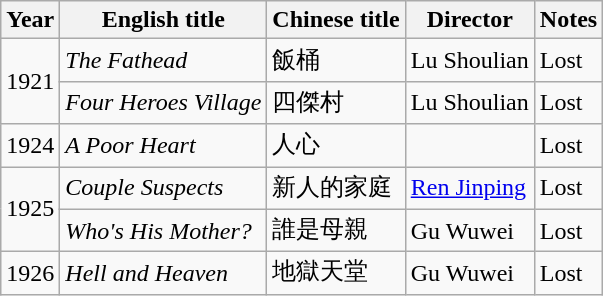<table class="wikitable sortable">
<tr>
<th>Year</th>
<th>English title</th>
<th>Chinese title</th>
<th>Director</th>
<th class="unsortable">Notes</th>
</tr>
<tr>
<td rowspan=2>1921</td>
<td><em>The Fathead</em></td>
<td>飯桶</td>
<td>Lu Shoulian</td>
<td>Lost</td>
</tr>
<tr>
<td><em>Four Heroes Village</em></td>
<td>四傑村</td>
<td>Lu Shoulian</td>
<td>Lost</td>
</tr>
<tr>
<td>1924</td>
<td><em>A Poor Heart</em></td>
<td>人心</td>
<td></td>
<td>Lost</td>
</tr>
<tr>
<td rowspan=2>1925</td>
<td><em>Couple Suspects</em></td>
<td>新人的家庭</td>
<td><a href='#'>Ren Jinping</a></td>
<td>Lost</td>
</tr>
<tr>
<td><em>Who's His Mother?</em></td>
<td>誰是母親</td>
<td>Gu Wuwei</td>
<td>Lost</td>
</tr>
<tr>
<td>1926</td>
<td><em>Hell and Heaven</em></td>
<td>地獄天堂</td>
<td>Gu Wuwei</td>
<td>Lost</td>
</tr>
</table>
